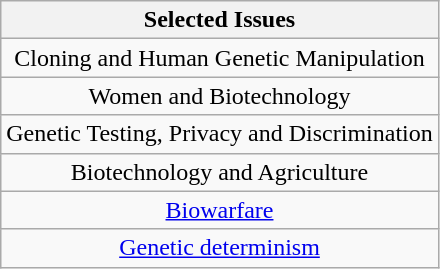<table class="wikitable" style="text-align: center;">
<tr>
<th><strong>Selected Issues</strong></th>
</tr>
<tr>
<td>Cloning and Human Genetic Manipulation</td>
</tr>
<tr>
<td>Women and Biotechnology</td>
</tr>
<tr>
<td>Genetic Testing, Privacy and Discrimination</td>
</tr>
<tr>
<td>Biotechnology and Agriculture</td>
</tr>
<tr>
<td><a href='#'>Biowarfare</a></td>
</tr>
<tr>
<td><a href='#'>Genetic determinism</a></td>
</tr>
</table>
